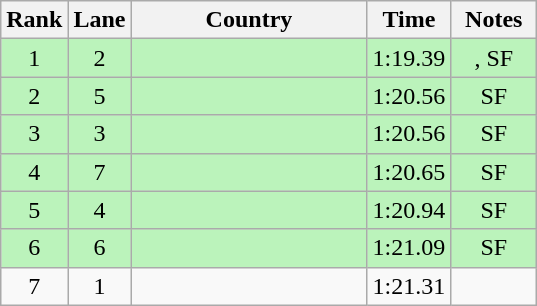<table class="wikitable" style="text-align:center;">
<tr>
<th width=30>Rank</th>
<th width=30>Lane</th>
<th width=150>Country</th>
<th width=30>Time</th>
<th width=50>Notes</th>
</tr>
<tr bgcolor=bbf3bb>
<td>1</td>
<td>2</td>
<td align=left></td>
<td>1:19.39</td>
<td>, SF</td>
</tr>
<tr bgcolor=bbf3bb>
<td>2</td>
<td>5</td>
<td align=left></td>
<td>1:20.56</td>
<td>SF</td>
</tr>
<tr bgcolor=bbf3bb>
<td>3</td>
<td>3</td>
<td align=left></td>
<td>1:20.56</td>
<td>SF</td>
</tr>
<tr bgcolor=bbf3bb>
<td>4</td>
<td>7</td>
<td align=left></td>
<td>1:20.65</td>
<td>SF</td>
</tr>
<tr bgcolor=bbf3bb>
<td>5</td>
<td>4</td>
<td align=left></td>
<td>1:20.94</td>
<td>SF</td>
</tr>
<tr bgcolor=bbf3bb>
<td>6</td>
<td>6</td>
<td align=left></td>
<td>1:21.09</td>
<td>SF</td>
</tr>
<tr>
<td>7</td>
<td>1</td>
<td align=left></td>
<td>1:21.31</td>
<td></td>
</tr>
</table>
